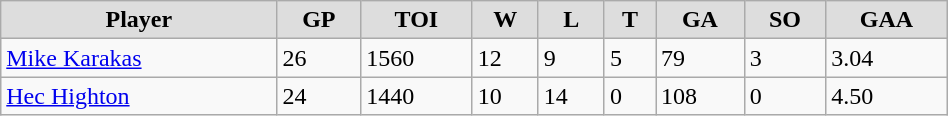<table class="wikitable" width="50%">
<tr align="center"  bgcolor="#dddddd">
<td><strong>Player</strong></td>
<td><strong>GP</strong></td>
<td><strong>TOI</strong></td>
<td><strong>W</strong></td>
<td><strong>L</strong></td>
<td><strong>T</strong></td>
<td><strong>GA</strong></td>
<td><strong>SO</strong></td>
<td><strong>GAA</strong></td>
</tr>
<tr>
<td><a href='#'>Mike Karakas</a></td>
<td>26</td>
<td>1560</td>
<td>12</td>
<td>9</td>
<td>5</td>
<td>79</td>
<td>3</td>
<td>3.04</td>
</tr>
<tr>
<td><a href='#'>Hec Highton</a></td>
<td>24</td>
<td>1440</td>
<td>10</td>
<td>14</td>
<td>0</td>
<td>108</td>
<td>0</td>
<td>4.50</td>
</tr>
</table>
